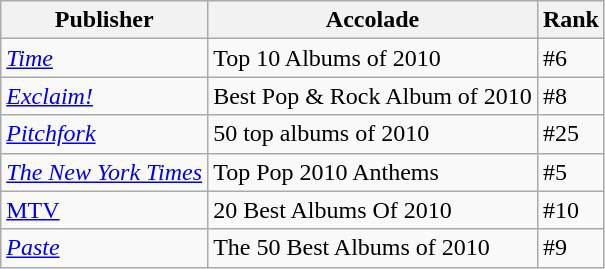<table class="wikitable">
<tr>
<th>Publisher</th>
<th>Accolade</th>
<th>Rank</th>
</tr>
<tr>
<td><em><a href='#'>Time</a></em></td>
<td>Top 10 Albums of 2010</td>
<td>#6</td>
</tr>
<tr>
<td><em><a href='#'>Exclaim!</a></em></td>
<td>Best Pop & Rock Album of 2010</td>
<td>#8</td>
</tr>
<tr>
<td><a href='#'><em>Pitchfork</em></a></td>
<td>50 top albums of 2010</td>
<td>#25</td>
</tr>
<tr>
<td><em><a href='#'>The New York Times</a></em></td>
<td>Top Pop 2010 Anthems</td>
<td>#5</td>
</tr>
<tr>
<td><a href='#'>MTV</a></td>
<td>20 Best Albums Of 2010</td>
<td>#10</td>
</tr>
<tr>
<td><em><a href='#'>Paste</a></em></td>
<td>The 50 Best Albums of 2010</td>
<td>#9</td>
</tr>
</table>
